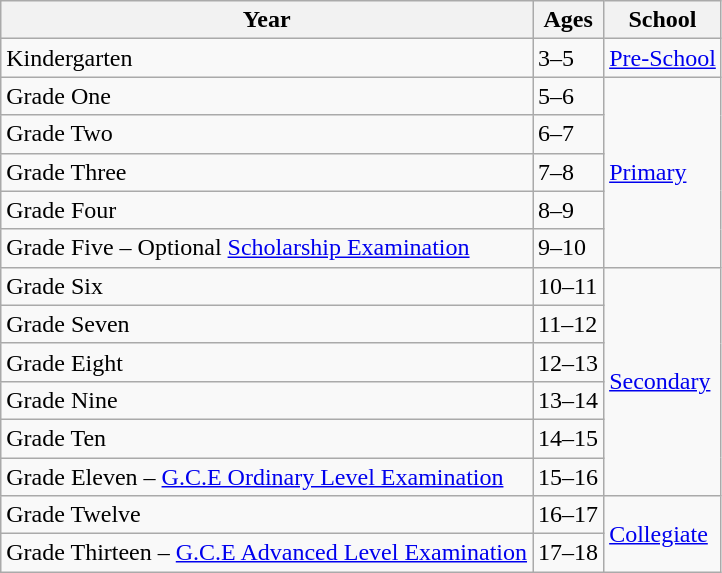<table class="wikitable">
<tr>
<th>Year</th>
<th>Ages</th>
<th>School</th>
</tr>
<tr>
<td>Kindergarten</td>
<td>3–5</td>
<td rowspan=1><a href='#'>Pre-School</a></td>
</tr>
<tr>
<td>Grade One</td>
<td>5–6</td>
<td rowspan=5><a href='#'>Primary</a></td>
</tr>
<tr>
<td>Grade Two</td>
<td>6–7</td>
</tr>
<tr>
<td>Grade Three</td>
<td>7–8</td>
</tr>
<tr>
<td>Grade Four</td>
<td>8–9</td>
</tr>
<tr>
<td>Grade Five – Optional <a href='#'>Scholarship Examination</a></td>
<td>9–10</td>
</tr>
<tr>
<td>Grade Six</td>
<td>10–11</td>
<td rowspan=6><a href='#'>Secondary</a></td>
</tr>
<tr>
<td>Grade Seven</td>
<td>11–12</td>
</tr>
<tr>
<td>Grade Eight</td>
<td>12–13</td>
</tr>
<tr>
<td>Grade Nine</td>
<td>13–14</td>
</tr>
<tr>
<td>Grade Ten</td>
<td>14–15</td>
</tr>
<tr>
<td>Grade Eleven – <a href='#'>G.C.E Ordinary Level Examination</a></td>
<td>15–16</td>
</tr>
<tr>
<td>Grade Twelve</td>
<td>16–17</td>
<td rowspan=2><a href='#'>Collegiate</a></td>
</tr>
<tr>
<td>Grade Thirteen – <a href='#'>G.C.E Advanced Level Examination</a></td>
<td>17–18</td>
</tr>
</table>
